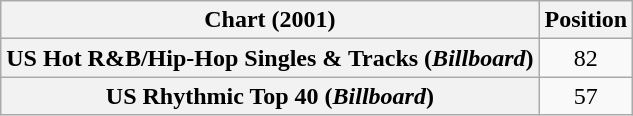<table class="wikitable plainrowheaders" style="text-align:center">
<tr>
<th scope="col">Chart (2001)</th>
<th scope="col">Position</th>
</tr>
<tr>
<th scope="row">US Hot R&B/Hip-Hop Singles & Tracks (<em>Billboard</em>)</th>
<td>82</td>
</tr>
<tr>
<th scope="row">US Rhythmic Top 40 (<em>Billboard</em>)</th>
<td>57</td>
</tr>
</table>
